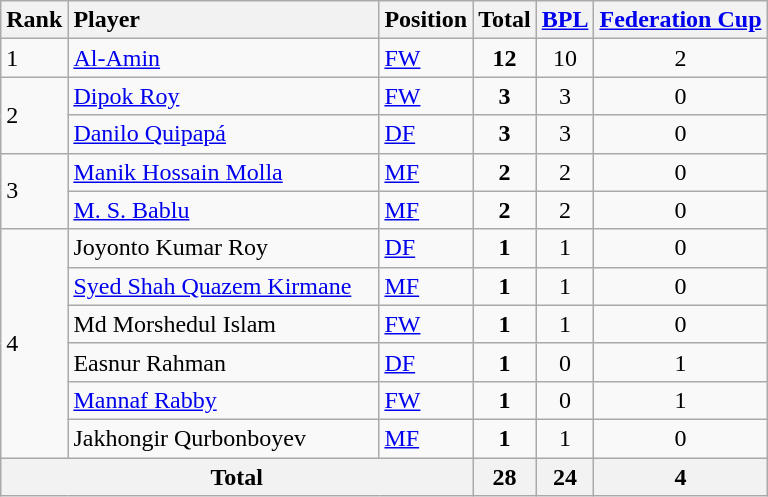<table class="wikitable">
<tr>
<th>Rank</th>
<th style="width:200px;text-align:left">Player</th>
<th>Position</th>
<th>Total</th>
<th><a href='#'>BPL</a></th>
<th><a href='#'>Federation Cup</a></th>
</tr>
<tr>
<td>1</td>
<td> <a href='#'>Al-Amin</a></td>
<td><a href='#'>FW</a></td>
<td align="center"><strong>12</strong></td>
<td align="center">10</td>
<td align="center">2</td>
</tr>
<tr>
<td rowspan=2>2</td>
<td> <a href='#'>Dipok Roy</a></td>
<td><a href='#'>FW</a></td>
<td align="center"><strong>3</strong></td>
<td align="center">3</td>
<td align="center">0</td>
</tr>
<tr>
<td> <a href='#'>Danilo Quipapá</a></td>
<td><a href='#'>DF</a></td>
<td align="center"><strong>3</strong></td>
<td align="center">3</td>
<td align="center">0</td>
</tr>
<tr>
<td rowspan=2>3</td>
<td> <a href='#'>Manik Hossain Molla</a></td>
<td><a href='#'>MF</a></td>
<td align="center"><strong>2</strong></td>
<td align="center">2</td>
<td align="center">0</td>
</tr>
<tr>
<td> <a href='#'>M. S. Bablu</a></td>
<td><a href='#'>MF</a></td>
<td align="center"><strong>2</strong></td>
<td align="center">2</td>
<td align="center">0</td>
</tr>
<tr>
<td rowspan=6>4</td>
<td> Joyonto Kumar Roy</td>
<td><a href='#'>DF</a></td>
<td align="center"><strong>1</strong></td>
<td align="center">1</td>
<td align="center">0</td>
</tr>
<tr>
<td> <a href='#'>Syed Shah Quazem Kirmane</a></td>
<td><a href='#'>MF</a></td>
<td align="center"><strong>1</strong></td>
<td align="center">1</td>
<td align="center">0</td>
</tr>
<tr>
<td> Md Morshedul Islam</td>
<td><a href='#'>FW</a></td>
<td align="center"><strong>1</strong></td>
<td align="center">1</td>
<td align="center">0</td>
</tr>
<tr>
<td> Easnur Rahman</td>
<td><a href='#'>DF</a></td>
<td align="center"><strong>1</strong></td>
<td align="center">0</td>
<td align="center">1</td>
</tr>
<tr>
<td> <a href='#'>Mannaf Rabby</a></td>
<td><a href='#'>FW</a></td>
<td align="center"><strong>1</strong></td>
<td align="center">0</td>
<td align="center">1</td>
</tr>
<tr>
<td> Jakhongir Qurbonboyev</td>
<td><a href='#'>MF</a></td>
<td align="center"><strong>1</strong></td>
<td align="center">1</td>
<td align="center">0</td>
</tr>
<tr>
<th colspan="3" align="center">Total</th>
<th align="center">28</th>
<th align="center">24</th>
<th align="center">4</th>
</tr>
</table>
